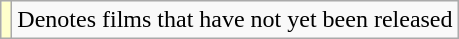<table class="wikitable">
<tr>
<td style="background:#ffc;"></td>
<td>Denotes films that have not yet been released</td>
</tr>
</table>
